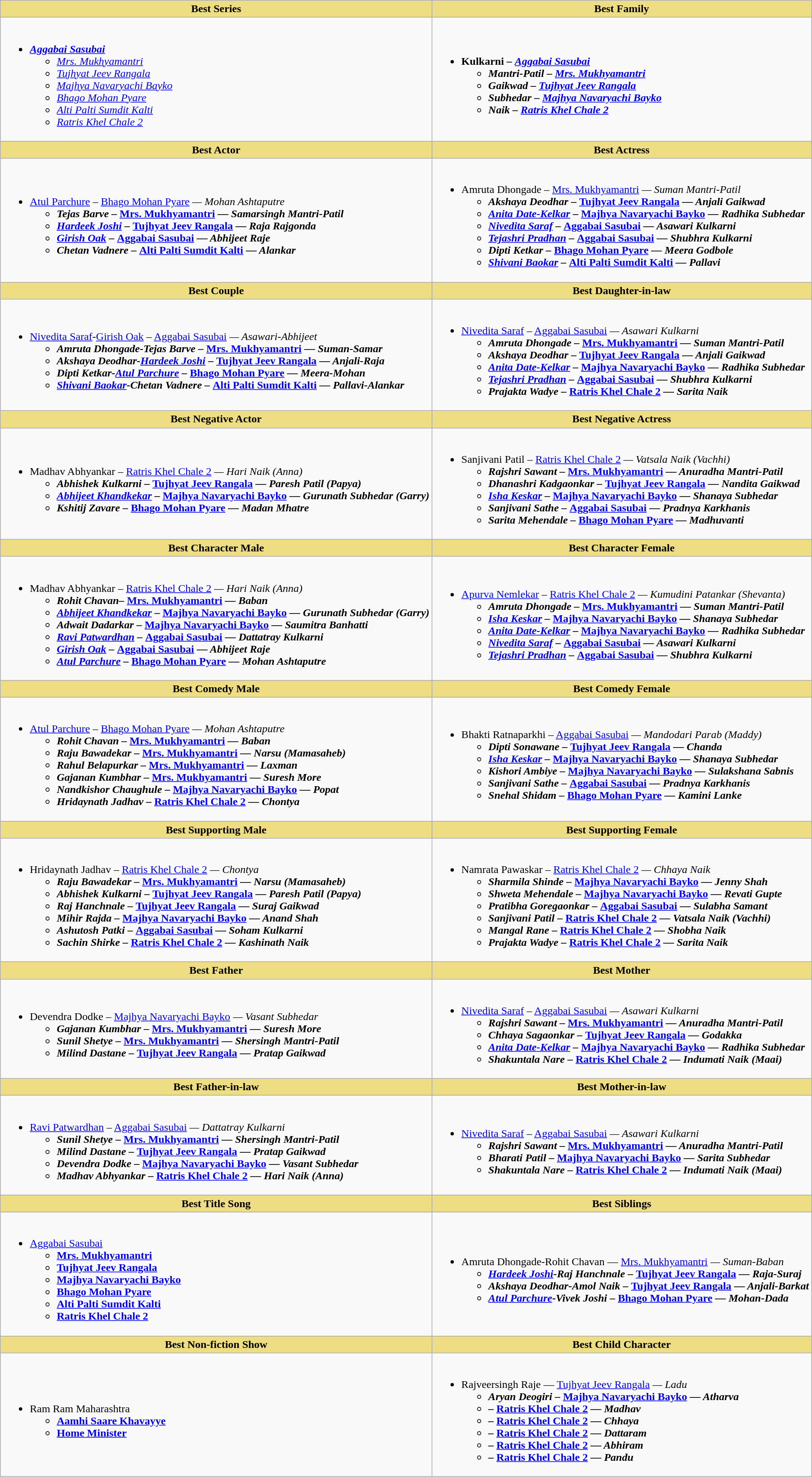<table class="wikitable">
<tr>
<th style="background:#EEDD82;">Best Series</th>
<th style="background:#EEDD82;">Best Family</th>
</tr>
<tr>
<td><br><ul><li><strong><em><a href='#'>Aggabai Sasubai</a></em></strong><ul><li><em><a href='#'>Mrs. Mukhyamantri</a></em></li><li><em><a href='#'>Tujhyat Jeev Rangala</a></em></li><li><em><a href='#'>Majhya Navaryachi Bayko</a></em></li><li><em><a href='#'>Bhago Mohan Pyare</a></em></li><li><em><a href='#'>Alti Palti Sumdit Kalti</a></em></li><li><em><a href='#'>Ratris Khel Chale 2</a></em></li></ul></li></ul></td>
<td><br><ul><li><strong>Kulkarni – <em><a href='#'>Aggabai Sasubai</a><strong><em><ul><li>Mantri-Patil – </em><a href='#'>Mrs. Mukhyamantri</a><em></li><li>Gaikwad – </em><a href='#'>Tujhyat Jeev Rangala</a><em></li><li>Subhedar – </em><a href='#'>Majhya Navaryachi Bayko</a><em></li><li>Naik – </em><a href='#'>Ratris Khel Chale 2</a><em></li></ul></li></ul></td>
</tr>
<tr>
<th style="background:#EEDD82;">Best Actor</th>
<th style="background:#EEDD82;">Best Actress</th>
</tr>
<tr>
<td><br><ul><li></strong><a href='#'>Atul Parchure</a> – </em><a href='#'>Bhago Mohan Pyare</a><em> — Mohan Ashtaputre<strong><ul><li>Tejas Barve – </em><a href='#'>Mrs. Mukhyamantri</a><em> — Samarsingh Mantri-Patil</li><li><a href='#'>Hardeek Joshi</a> – </em><a href='#'>Tujhyat Jeev Rangala</a><em> — Raja Rajgonda</li><li><a href='#'>Girish Oak</a> – </em><a href='#'>Aggabai Sasubai</a><em> — Abhijeet Raje</li><li>Chetan Vadnere – </em><a href='#'>Alti Palti Sumdit Kalti</a><em> — Alankar</li></ul></li></ul></td>
<td><br><ul><li></strong>Amruta Dhongade – </em><a href='#'>Mrs. Mukhyamantri</a><em> — Suman Mantri-Patil<strong><ul><li>Akshaya Deodhar – </em><a href='#'>Tujhyat Jeev Rangala</a><em> — Anjali Gaikwad</li><li><a href='#'>Anita Date-Kelkar</a> – </em><a href='#'>Majhya Navaryachi Bayko</a><em> — Radhika Subhedar</li><li><a href='#'>Nivedita Saraf</a> – </em><a href='#'>Aggabai Sasubai</a><em> — Asawari Kulkarni</li><li><a href='#'>Tejashri Pradhan</a> – </em><a href='#'>Aggabai Sasubai</a><em> — Shubhra Kulkarni</li><li>Dipti Ketkar – </em><a href='#'>Bhago Mohan Pyare</a><em> — Meera Godbole</li><li><a href='#'>Shivani Baokar</a> – </em><a href='#'>Alti Palti Sumdit Kalti</a><em> — Pallavi</li></ul></li></ul></td>
</tr>
<tr>
<th style="background:#EEDD82;">Best Couple</th>
<th style="background:#EEDD82;">Best Daughter-in-law</th>
</tr>
<tr>
<td><br><ul><li></strong><a href='#'>Nivedita Saraf</a>-<a href='#'>Girish Oak</a> – </em><a href='#'>Aggabai Sasubai</a><em> — Asawari-Abhijeet<strong><ul><li>Amruta Dhongade-Tejas Barve – </em><a href='#'>Mrs. Mukhyamantri</a><em> — Suman-Samar</li><li>Akshaya Deodhar-<a href='#'>Hardeek Joshi</a> – </em><a href='#'>Tujhyat Jeev Rangala</a><em> — Anjali-Raja</li><li>Dipti Ketkar-<a href='#'>Atul Parchure</a> – </em><a href='#'>Bhago Mohan Pyare</a><em> — Meera-Mohan</li><li><a href='#'>Shivani Baokar</a>-Chetan Vadnere – </em><a href='#'>Alti Palti Sumdit Kalti</a><em> — Pallavi-Alankar</li></ul></li></ul></td>
<td><br><ul><li></strong><a href='#'>Nivedita Saraf</a> – </em><a href='#'>Aggabai Sasubai</a><em> — Asawari Kulkarni<strong><ul><li>Amruta Dhongade – </em><a href='#'>Mrs. Mukhyamantri</a><em> — Suman Mantri-Patil</li><li>Akshaya Deodhar – </em><a href='#'>Tujhyat Jeev Rangala</a><em> — Anjali Gaikwad</li><li><a href='#'>Anita Date-Kelkar</a> – </em><a href='#'>Majhya Navaryachi Bayko</a><em> — Radhika Subhedar</li><li><a href='#'>Tejashri Pradhan</a> – </em><a href='#'>Aggabai Sasubai</a><em> — Shubhra Kulkarni</li><li>Prajakta Wadye – </em><a href='#'>Ratris Khel Chale 2</a><em> — Sarita Naik</li></ul></li></ul></td>
</tr>
<tr>
<th style="background:#EEDD82;">Best Negative Actor</th>
<th style="background:#EEDD82;">Best Negative Actress</th>
</tr>
<tr>
<td><br><ul><li></strong>Madhav Abhyankar – </em><a href='#'>Ratris Khel Chale 2</a><em> — Hari Naik (Anna)<strong><ul><li>Abhishek Kulkarni – </em><a href='#'>Tujhyat Jeev Rangala</a><em> — Paresh Patil (Papya)</li><li><a href='#'>Abhijeet Khandkekar</a> – </em><a href='#'>Majhya Navaryachi Bayko</a><em> — Gurunath Subhedar (Garry)</li><li>Kshitij Zavare – </em><a href='#'>Bhago Mohan Pyare</a><em> — Madan Mhatre</li></ul></li></ul></td>
<td><br><ul><li></strong>Sanjivani Patil – </em><a href='#'>Ratris Khel Chale 2</a><em> — Vatsala Naik (Vachhi)<strong><ul><li>Rajshri Sawant – </em><a href='#'>Mrs. Mukhyamantri</a><em> — Anuradha Mantri-Patil</li><li>Dhanashri Kadgaonkar – </em><a href='#'>Tujhyat Jeev Rangala</a><em> — Nandita Gaikwad</li><li><a href='#'>Isha Keskar</a> – </em><a href='#'>Majhya Navaryachi Bayko</a><em> — Shanaya Subhedar</li><li>Sanjivani Sathe – </em><a href='#'>Aggabai Sasubai</a><em> — Pradnya Karkhanis</li><li>Sarita Mehendale – </em><a href='#'>Bhago Mohan Pyare</a><em> — Madhuvanti</li></ul></li></ul></td>
</tr>
<tr>
<th style="background:#EEDD82;">Best Character Male</th>
<th style="background:#EEDD82;">Best Character Female</th>
</tr>
<tr>
<td><br><ul><li></strong>Madhav Abhyankar – </em><a href='#'>Ratris Khel Chale 2</a><em> — Hari Naik (Anna)<strong><ul><li>Rohit Chavan– </em><a href='#'>Mrs. Mukhyamantri</a><em> — Baban</li><li><a href='#'>Abhijeet Khandkekar</a> – </em><a href='#'>Majhya Navaryachi Bayko</a><em> — Gurunath Subhedar (Garry)</li><li>Adwait Dadarkar – </em><a href='#'>Majhya Navaryachi Bayko</a><em> — Saumitra Banhatti</li><li><a href='#'>Ravi Patwardhan</a> – </em><a href='#'>Aggabai Sasubai</a><em> — Dattatray Kulkarni</li><li><a href='#'>Girish Oak</a> – </em><a href='#'>Aggabai Sasubai</a><em> — Abhijeet Raje</li><li><a href='#'>Atul Parchure</a> – </em><a href='#'>Bhago Mohan Pyare</a><em> — Mohan Ashtaputre</li></ul></li></ul></td>
<td><br><ul><li></strong><a href='#'>Apurva Nemlekar</a> – </em><a href='#'>Ratris Khel Chale 2</a><em> — Kumudini Patankar (Shevanta)<strong><ul><li>Amruta Dhongade – </em><a href='#'>Mrs. Mukhyamantri</a><em> — Suman Mantri-Patil</li><li><a href='#'>Isha Keskar</a> – </em><a href='#'>Majhya Navaryachi Bayko</a><em> — Shanaya Subhedar</li><li><a href='#'>Anita Date-Kelkar</a> – </em><a href='#'>Majhya Navaryachi Bayko</a><em> — Radhika Subhedar</li><li><a href='#'>Nivedita Saraf</a> – </em><a href='#'>Aggabai Sasubai</a><em> — Asawari Kulkarni</li><li><a href='#'>Tejashri Pradhan</a> – </em><a href='#'>Aggabai Sasubai</a><em> — Shubhra Kulkarni</li></ul></li></ul></td>
</tr>
<tr>
<th style="background:#EEDD82;">Best Comedy Male</th>
<th style="background:#EEDD82;">Best Comedy Female</th>
</tr>
<tr>
<td><br><ul><li></strong><a href='#'>Atul Parchure</a> – </em><a href='#'>Bhago Mohan Pyare</a><em> — Mohan Ashtaputre<strong><ul><li>Rohit Chavan – </em><a href='#'>Mrs. Mukhyamantri</a><em> — Baban</li><li>Raju Bawadekar – </em><a href='#'>Mrs. Mukhyamantri</a><em> — Narsu (Mamasaheb)</li><li>Rahul Belapurkar – </em><a href='#'>Mrs. Mukhyamantri</a><em> — Laxman</li><li>Gajanan Kumbhar – </em><a href='#'>Mrs. Mukhyamantri</a><em> — Suresh More</li><li>Nandkishor Chaughule – </em><a href='#'>Majhya Navaryachi Bayko</a><em> — Popat</li><li>Hridaynath Jadhav – </em><a href='#'>Ratris Khel Chale 2</a><em> — Chontya</li></ul></li></ul></td>
<td><br><ul><li></strong>Bhakti Ratnaparkhi – </em><a href='#'>Aggabai Sasubai</a><em> — Mandodari Parab (Maddy)<strong><ul><li>Dipti Sonawane – </em><a href='#'>Tujhyat Jeev Rangala</a><em> — Chanda</li><li><a href='#'>Isha Keskar</a> – </em><a href='#'>Majhya Navaryachi Bayko</a><em> — Shanaya Subhedar</li><li>Kishori Ambiye – </em><a href='#'>Majhya Navaryachi Bayko</a><em> — Sulakshana Sabnis</li><li>Sanjivani Sathe – </em><a href='#'>Aggabai Sasubai</a><em> — Pradnya Karkhanis</li><li>Snehal Shidam – </em><a href='#'>Bhago Mohan Pyare</a><em> — Kamini Lanke</li></ul></li></ul></td>
</tr>
<tr>
<th style="background:#EEDD82;">Best Supporting Male</th>
<th style="background:#EEDD82;">Best Supporting Female</th>
</tr>
<tr>
<td><br><ul><li></strong>Hridaynath Jadhav – </em><a href='#'>Ratris Khel Chale 2</a><em> — Chontya<strong><ul><li>Raju Bawadekar – </em><a href='#'>Mrs. Mukhyamantri</a><em> — Narsu (Mamasaheb)</li><li>Abhishek Kulkarni – </em><a href='#'>Tujhyat Jeev Rangala</a><em> — Paresh Patil (Papya)</li><li>Raj Hanchnale – </em><a href='#'>Tujhyat Jeev Rangala</a><em> — Suraj Gaikwad</li><li>Mihir Rajda – </em><a href='#'>Majhya Navaryachi Bayko</a><em> — Anand Shah</li><li>Ashutosh Patki – </em><a href='#'>Aggabai Sasubai</a><em> — Soham Kulkarni</li><li>Sachin Shirke – </em><a href='#'>Ratris Khel Chale 2</a><em> — Kashinath Naik</li></ul></li></ul></td>
<td><br><ul><li></strong>Namrata Pawaskar – </em><a href='#'>Ratris Khel Chale 2</a><em> — Chhaya Naik<strong><ul><li>Sharmila Shinde – </em><a href='#'>Majhya Navaryachi Bayko</a><em> — Jenny Shah</li><li>Shweta Mehendale – </em><a href='#'>Majhya Navaryachi Bayko</a><em> — Revati Gupte</li><li>Pratibha Goregaonkar – </em><a href='#'>Aggabai Sasubai</a><em> — Sulabha Samant</li><li>Sanjivani Patil – </em><a href='#'>Ratris Khel Chale 2</a><em> — Vatsala Naik (Vachhi)</li><li>Mangal Rane – </em><a href='#'>Ratris Khel Chale 2</a><em> — Shobha Naik</li><li>Prajakta Wadye – </em><a href='#'>Ratris Khel Chale 2</a><em> — Sarita Naik</li></ul></li></ul></td>
</tr>
<tr>
<th style="background:#EEDD82;">Best Father</th>
<th style="background:#EEDD82;">Best Mother</th>
</tr>
<tr>
<td><br><ul><li></strong>Devendra Dodke – </em><a href='#'>Majhya Navaryachi Bayko</a><em> — Vasant Subhedar<strong><ul><li>Gajanan Kumbhar – </em><a href='#'>Mrs. Mukhyamantri</a><em> — Suresh More</li><li>Sunil Shetye – </em><a href='#'>Mrs. Mukhyamantri</a><em> — Shersingh Mantri-Patil</li><li>Milind Dastane – </em><a href='#'>Tujhyat Jeev Rangala</a><em> — Pratap Gaikwad</li></ul></li></ul></td>
<td><br><ul><li></strong><a href='#'>Nivedita Saraf</a> – </em><a href='#'>Aggabai Sasubai</a><em> — Asawari Kulkarni<strong><ul><li>Rajshri Sawant – </em><a href='#'>Mrs. Mukhyamantri</a><em> — Anuradha Mantri-Patil</li><li>Chhaya Sagaonkar – </em><a href='#'>Tujhyat Jeev Rangala</a><em> — Godakka</li><li><a href='#'>Anita Date-Kelkar</a> – </em><a href='#'>Majhya Navaryachi Bayko</a><em> — Radhika Subhedar</li><li>Shakuntala Nare – </em><a href='#'>Ratris Khel Chale 2</a><em> — Indumati Naik (Maai)</li></ul></li></ul></td>
</tr>
<tr>
<th style="background:#EEDD82;">Best Father-in-law</th>
<th style="background:#EEDD82;">Best Mother-in-law</th>
</tr>
<tr>
<td><br><ul><li></strong><a href='#'>Ravi Patwardhan</a> – </em><a href='#'>Aggabai Sasubai</a><em> — Dattatray Kulkarni<strong><ul><li>Sunil Shetye – </em><a href='#'>Mrs. Mukhyamantri</a><em> — Shersingh Mantri-Patil</li><li>Milind Dastane – </em><a href='#'>Tujhyat Jeev Rangala</a><em> — Pratap Gaikwad</li><li>Devendra Dodke – </em><a href='#'>Majhya Navaryachi Bayko</a><em> — Vasant Subhedar</li><li>Madhav Abhyankar – </em><a href='#'>Ratris Khel Chale 2</a><em> — Hari Naik (Anna)</li></ul></li></ul></td>
<td><br><ul><li></strong><a href='#'>Nivedita Saraf</a> – </em><a href='#'>Aggabai Sasubai</a><em> — Asawari Kulkarni<strong><ul><li>Rajshri Sawant – </em><a href='#'>Mrs. Mukhyamantri</a><em> — Anuradha Mantri-Patil</li><li>Bharati Patil – </em><a href='#'>Majhya Navaryachi Bayko</a><em> — Sarita Subhedar</li><li>Shakuntala Nare – </em><a href='#'>Ratris Khel Chale 2</a><em> — Indumati Naik (Maai)</li></ul></li></ul></td>
</tr>
<tr>
<th style="background:#EEDD82;">Best Title Song</th>
<th style="background:#EEDD82;">Best Siblings</th>
</tr>
<tr>
<td><br><ul><li></em></strong><a href='#'>Aggabai Sasubai</a><strong><em><ul><li></em><a href='#'>Mrs. Mukhyamantri</a><em></li><li></em><a href='#'>Tujhyat Jeev Rangala</a><em></li><li></em><a href='#'>Majhya Navaryachi Bayko</a><em></li><li></em><a href='#'>Bhago Mohan Pyare</a><em></li><li></em><a href='#'>Alti Palti Sumdit Kalti</a><em></li><li></em><a href='#'>Ratris Khel Chale 2</a><em></li></ul></li></ul></td>
<td><br><ul><li></strong>Amruta Dhongade-Rohit Chavan — </em><a href='#'>Mrs. Mukhyamantri</a><em> — Suman-Baban<strong><ul><li><a href='#'>Hardeek Joshi</a>-Raj Hanchnale – </em><a href='#'>Tujhyat Jeev Rangala</a><em> — Raja-Suraj</li><li>Akshaya Deodhar-Amol Naik – </em><a href='#'>Tujhyat Jeev Rangala</a><em> — Anjali-Barkat</li><li><a href='#'>Atul Parchure</a>-Vivek Joshi – </em><a href='#'>Bhago Mohan Pyare</a><em> — Mohan-Dada</li></ul></li></ul></td>
</tr>
<tr>
<th style="background:#EEDD82;">Best Non-fiction Show</th>
<th style="background:#EEDD82;">Best Child Character</th>
</tr>
<tr>
<td><br><ul><li></em></strong>Ram Ram Maharashtra<strong><em><ul><li></em><a href='#'>Aamhi Saare Khavayye</a><em></li><li></em><a href='#'>Home Minister</a><em></li></ul></li></ul></td>
<td><br><ul><li></strong>Rajveersingh Raje — </em><a href='#'>Tujhyat Jeev Rangala</a><em> — Ladu<strong><ul><li>Aryan Deogiri – </em><a href='#'>Majhya Navaryachi Bayko</a><em> — Atharva</li><li>– </em><a href='#'>Ratris Khel Chale 2</a><em> — Madhav</li><li>– </em><a href='#'>Ratris Khel Chale 2</a><em> — Chhaya</li><li>– </em><a href='#'>Ratris Khel Chale 2</a><em> — Dattaram</li><li>– </em><a href='#'>Ratris Khel Chale 2</a><em> — Abhiram</li><li>– </em><a href='#'>Ratris Khel Chale 2</a><em> — Pandu</li></ul></li></ul></td>
</tr>
</table>
